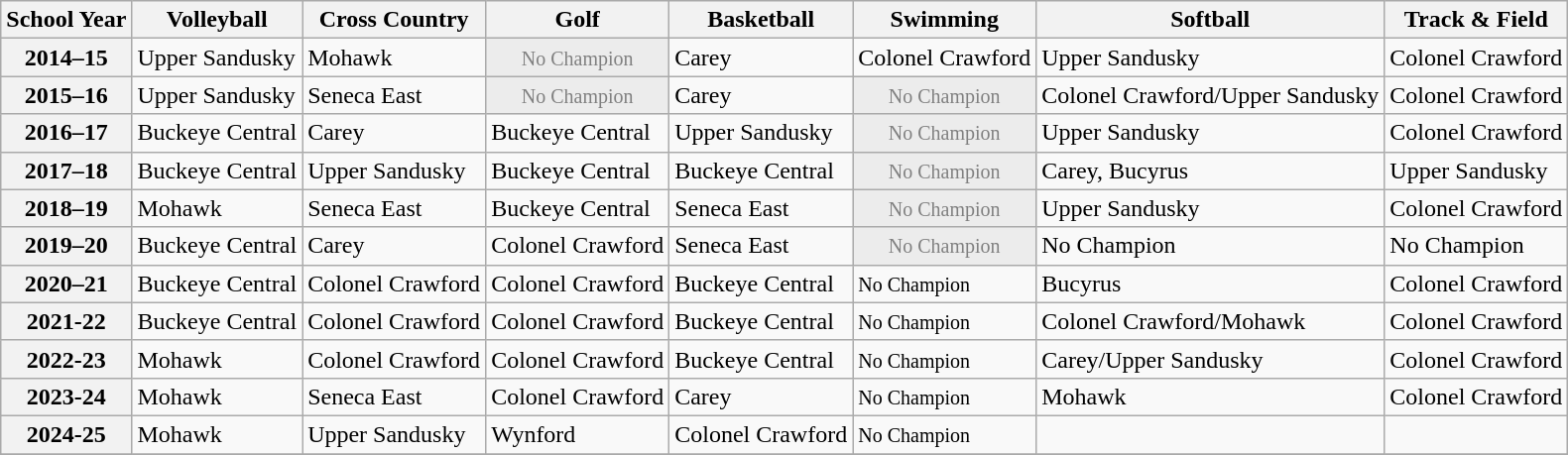<table class="wikitable">
<tr>
<th>School Year</th>
<th>Volleyball</th>
<th>Cross Country</th>
<th>Golf</th>
<th>Basketball</th>
<th>Swimming</th>
<th>Softball</th>
<th>Track & Field</th>
</tr>
<tr align="left">
<th>2014–15</th>
<td>Upper Sandusky</td>
<td>Mohawk</td>
<td style="background: #ececec; color: grey; text-align: center" class="table-na"><small>No Champion</small></td>
<td>Carey</td>
<td>Colonel Crawford</td>
<td>Upper Sandusky</td>
<td>Colonel Crawford</td>
</tr>
<tr align="left">
<th>2015–16</th>
<td>Upper Sandusky</td>
<td>Seneca East</td>
<td style="background: #ececec; color: grey; text-align: center" class="table-na"><small>No Champion</small></td>
<td>Carey</td>
<td style="background: #ececec; color: grey; text-align: center" class="table-na"><small>No Champion</small></td>
<td>Colonel Crawford/Upper Sandusky</td>
<td>Colonel Crawford</td>
</tr>
<tr align="left">
<th>2016–17</th>
<td>Buckeye Central</td>
<td>Carey</td>
<td>Buckeye Central</td>
<td>Upper Sandusky</td>
<td style="background: #ececec; color: grey; text-align: center" class="table-na"><small>No Champion</small></td>
<td>Upper Sandusky</td>
<td>Colonel Crawford</td>
</tr>
<tr align="left">
<th>2017–18</th>
<td>Buckeye Central</td>
<td>Upper Sandusky</td>
<td>Buckeye Central</td>
<td>Buckeye Central</td>
<td style="background: #ececec; color: grey; text-align: center" class="table-na"><small>No Champion</small></td>
<td>Carey, Bucyrus</td>
<td>Upper Sandusky</td>
</tr>
<tr align="left">
<th>2018–19</th>
<td>Mohawk</td>
<td>Seneca East</td>
<td>Buckeye Central</td>
<td>Seneca East</td>
<td style="background: #ececec; color: grey; text-align: center" class="table-na"><small>No Champion</small></td>
<td>Upper Sandusky</td>
<td>Colonel Crawford</td>
</tr>
<tr align="left">
<th>2019–20</th>
<td>Buckeye Central</td>
<td>Carey</td>
<td>Colonel Crawford</td>
<td>Seneca East</td>
<td style="background: #ececec; color: grey; text-align: center" class="table-na"><small>No Champion</small></td>
<td>No Champion</td>
<td>No Champion</td>
</tr>
<tr align="left">
<th>2020–21</th>
<td>Buckeye Central</td>
<td>Colonel Crawford</td>
<td>Colonel Crawford</td>
<td>Buckeye Central</td>
<td><small>No Champion</small></td>
<td>Bucyrus</td>
<td>Colonel Crawford</td>
</tr>
<tr>
<th>2021-22</th>
<td>Buckeye Central</td>
<td>Colonel Crawford</td>
<td>Colonel Crawford</td>
<td>Buckeye Central</td>
<td><small>No Champion</small></td>
<td>Colonel Crawford/Mohawk</td>
<td>Colonel Crawford</td>
</tr>
<tr>
<th>2022-23</th>
<td>Mohawk</td>
<td>Colonel Crawford</td>
<td>Colonel Crawford</td>
<td>Buckeye Central</td>
<td><small>No Champion</small></td>
<td>Carey/Upper Sandusky</td>
<td>Colonel Crawford</td>
</tr>
<tr>
<th>2023-24</th>
<td>Mohawk</td>
<td>Seneca East</td>
<td>Colonel Crawford</td>
<td>Carey</td>
<td><small>No Champion</small></td>
<td>Mohawk</td>
<td>Colonel Crawford</td>
</tr>
<tr>
<th>2024-25</th>
<td>Mohawk</td>
<td>Upper Sandusky</td>
<td>Wynford</td>
<td>Colonel Crawford</td>
<td><small>No Champion</small></td>
<td></td>
<td></td>
</tr>
<tr>
</tr>
</table>
